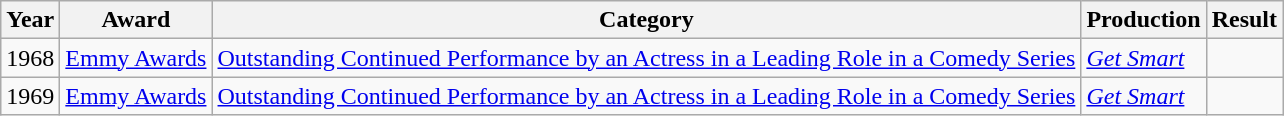<table class="wikitable sortable">
<tr>
<th>Year</th>
<th>Award</th>
<th>Category</th>
<th>Production</th>
<th>Result</th>
</tr>
<tr>
<td>1968</td>
<td><a href='#'>Emmy Awards</a></td>
<td><a href='#'>Outstanding Continued Performance by an Actress in a Leading Role in a Comedy Series</a></td>
<td><em><a href='#'>Get Smart</a></em></td>
<td></td>
</tr>
<tr>
<td>1969</td>
<td><a href='#'>Emmy Awards</a></td>
<td><a href='#'>Outstanding Continued Performance by an Actress in a Leading Role in a Comedy Series</a></td>
<td><em><a href='#'>Get Smart</a></em></td>
<td></td>
</tr>
</table>
